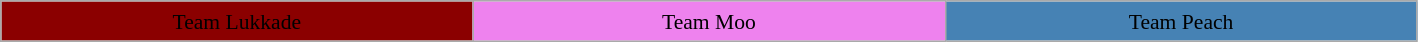<table style="text-align: center; font-size:90%; line-height:20px;" class="wikitable sortable">
<tr>
<td width="308" style="background:darkred;"><span>Team Lukkade</span></td>
<td width="308" style="background:violet;">Team Moo</td>
<td width="308" style="background:steelblue;"><span>Team Peach</span></td>
</tr>
</table>
